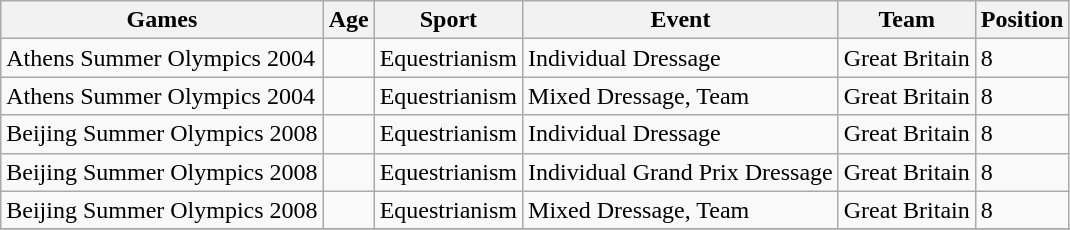<table class="wikitable">
<tr>
<th>Games</th>
<th>Age</th>
<th>Sport</th>
<th>Event</th>
<th>Team</th>
<th>Position</th>
</tr>
<tr>
<td>Athens Summer Olympics 2004</td>
<td></td>
<td>Equestrianism</td>
<td>Individual Dressage</td>
<td>Great Britain</td>
<td>8</td>
</tr>
<tr>
<td>Athens Summer Olympics 2004</td>
<td></td>
<td>Equestrianism</td>
<td>Mixed Dressage, Team</td>
<td>Great Britain</td>
<td>8</td>
</tr>
<tr>
<td>Beijing Summer Olympics 2008</td>
<td></td>
<td>Equestrianism</td>
<td>Individual Dressage</td>
<td>Great Britain</td>
<td>8</td>
</tr>
<tr>
<td>Beijing Summer Olympics 2008</td>
<td></td>
<td>Equestrianism</td>
<td>Individual Grand Prix Dressage</td>
<td>Great Britain</td>
<td>8</td>
</tr>
<tr>
<td>Beijing Summer Olympics 2008</td>
<td></td>
<td>Equestrianism</td>
<td>Mixed Dressage, Team</td>
<td>Great Britain</td>
<td>8</td>
</tr>
<tr>
</tr>
</table>
